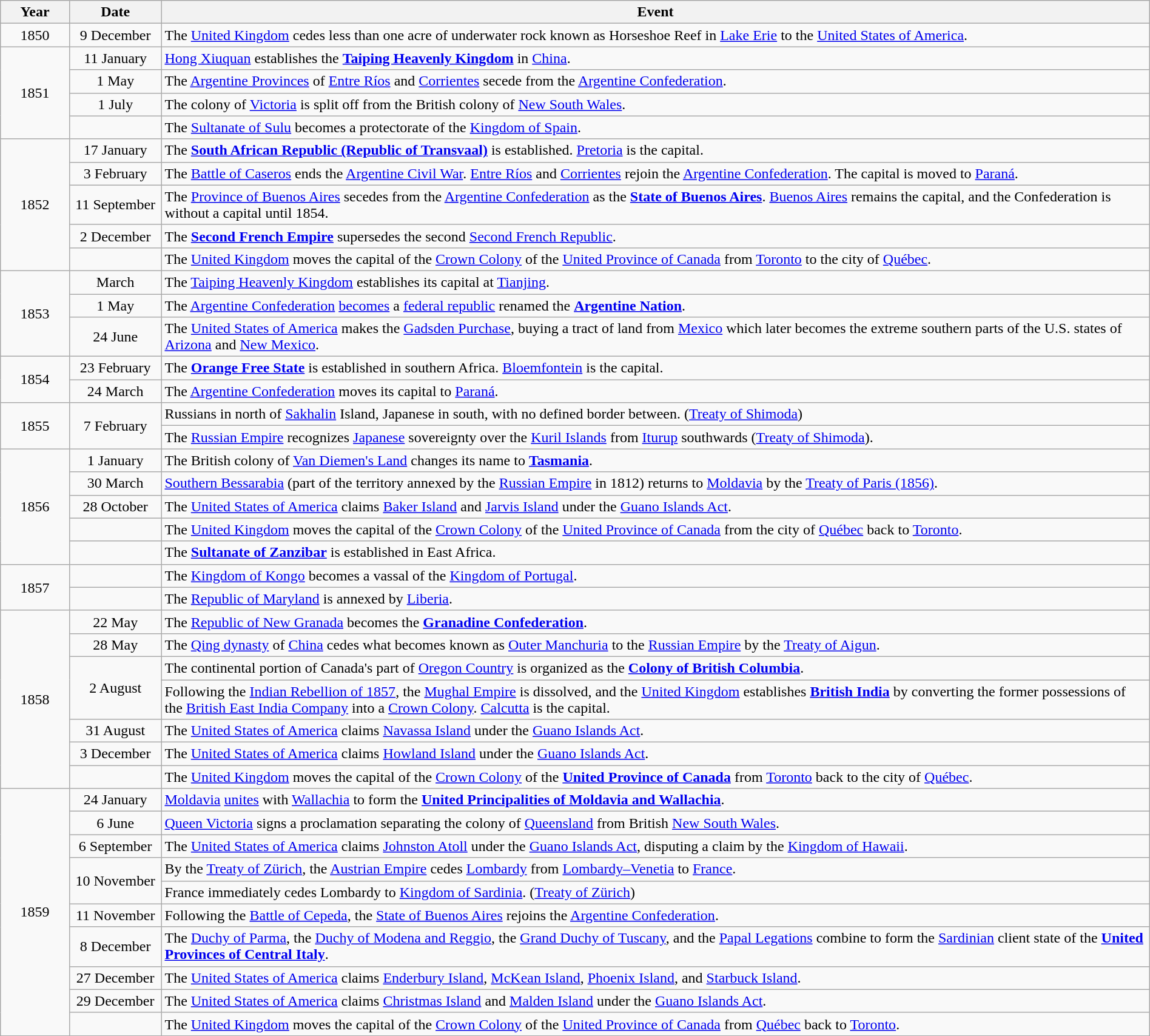<table class=wikitable style="width:100%;">
<tr>
<th style="width:6%">Year</th>
<th style="width:8%">Date</th>
<th style="width:86%">Event</th>
</tr>
<tr>
<td align=center>1850</td>
<td align=center>9 December</td>
<td>The <a href='#'>United Kingdom</a> cedes less than one acre of underwater rock known as Horseshoe Reef in <a href='#'>Lake Erie</a> to the <a href='#'>United States of America</a>.</td>
</tr>
<tr>
<td rowspan=4 align=center>1851</td>
<td align=center>11 January</td>
<td><a href='#'>Hong Xiuquan</a> establishes the <strong><a href='#'>Taiping Heavenly Kingdom</a></strong> in <a href='#'>China</a>.</td>
</tr>
<tr>
<td align=center>1 May</td>
<td>The <a href='#'>Argentine Provinces</a> of <a href='#'>Entre Ríos</a> and <a href='#'>Corrientes</a> secede from the <a href='#'>Argentine Confederation</a>.</td>
</tr>
<tr>
<td align=center>1 July</td>
<td>The colony of <a href='#'>Victoria</a> is split off from the British colony of <a href='#'>New South Wales</a>.</td>
</tr>
<tr>
<td></td>
<td>The <a href='#'>Sultanate of Sulu</a> becomes a protectorate of the <a href='#'>Kingdom of Spain</a>.</td>
</tr>
<tr>
<td rowspan=5 align=center>1852</td>
<td align=center>17 January</td>
<td>The <strong><a href='#'>South African Republic (Republic of Transvaal)</a></strong> is established. <a href='#'>Pretoria</a> is the capital.</td>
</tr>
<tr>
<td align=center>3 February</td>
<td>The <a href='#'>Battle of Caseros</a> ends the <a href='#'>Argentine Civil War</a>. <a href='#'>Entre Ríos</a> and <a href='#'>Corrientes</a> rejoin the <a href='#'>Argentine Confederation</a>. The capital is moved to <a href='#'>Paraná</a>.</td>
</tr>
<tr>
<td align=center>11 September</td>
<td>The <a href='#'>Province of Buenos Aires</a> secedes from the <a href='#'>Argentine Confederation</a> as the <strong><a href='#'>State of Buenos Aires</a></strong>. <a href='#'>Buenos Aires</a> remains the capital, and the Confederation is without a capital until 1854.</td>
</tr>
<tr>
<td align=center>2 December</td>
<td>The <strong><a href='#'>Second French Empire</a></strong> supersedes the second <a href='#'>Second French Republic</a>.</td>
</tr>
<tr>
<td></td>
<td>The <a href='#'>United Kingdom</a> moves the capital of the <a href='#'>Crown Colony</a> of the <a href='#'>United Province of Canada</a> from <a href='#'>Toronto</a> to the city of <a href='#'>Québec</a>.</td>
</tr>
<tr>
<td rowspan=3 align=center>1853</td>
<td align=center>March</td>
<td>The <a href='#'>Taiping Heavenly Kingdom</a> establishes its capital at <a href='#'>Tianjing</a>.</td>
</tr>
<tr>
<td align=center>1 May</td>
<td>The <a href='#'>Argentine Confederation</a> <a href='#'>becomes</a> a <a href='#'>federal republic</a> renamed the <strong><a href='#'>Argentine Nation</a></strong>.</td>
</tr>
<tr>
<td align=center>24 June</td>
<td>The <a href='#'>United States of America</a> makes the <a href='#'>Gadsden Purchase</a>, buying a tract of land from <a href='#'>Mexico</a> which later becomes the extreme southern parts of the U.S. states of <a href='#'>Arizona</a> and <a href='#'>New Mexico</a>.</td>
</tr>
<tr>
<td rowspan=2 align=center>1854</td>
<td align=center>23 February</td>
<td>The <strong><a href='#'>Orange Free State</a></strong> is established in southern Africa. <a href='#'>Bloemfontein</a> is the capital.</td>
</tr>
<tr>
<td align=center>24 March</td>
<td>The <a href='#'>Argentine Confederation</a> moves its capital to <a href='#'>Paraná</a>.</td>
</tr>
<tr>
<td rowspan=2 align=center>1855</td>
<td rowspan=2 align=center>7 February</td>
<td>Russians in north of <a href='#'>Sakhalin</a> Island, Japanese in south, with no defined border between. (<a href='#'>Treaty of Shimoda</a>)</td>
</tr>
<tr>
<td>The <a href='#'>Russian Empire</a> recognizes <a href='#'>Japanese</a> sovereignty over the <a href='#'>Kuril Islands</a> from <a href='#'>Iturup</a> southwards (<a href='#'>Treaty of Shimoda</a>).</td>
</tr>
<tr>
<td rowspan=5 align=center>1856</td>
<td align=center>1 January</td>
<td>The British colony of <a href='#'>Van Diemen's Land</a> changes its name to <strong><a href='#'>Tasmania</a></strong>.</td>
</tr>
<tr>
<td align=center>30 March</td>
<td><a href='#'>Southern Bessarabia</a> (part of the territory annexed by the <a href='#'>Russian Empire</a> in 1812) returns to <a href='#'>Moldavia</a> by the <a href='#'>Treaty of Paris (1856)</a>.</td>
</tr>
<tr>
<td align=center>28 October</td>
<td>The <a href='#'>United States of America</a> claims <a href='#'>Baker Island</a> and <a href='#'>Jarvis Island</a> under the <a href='#'>Guano Islands Act</a>.</td>
</tr>
<tr>
<td></td>
<td>The <a href='#'>United Kingdom</a> moves the capital of the <a href='#'>Crown Colony</a> of the <a href='#'>United Province of Canada</a> from the city of <a href='#'>Québec</a> back to <a href='#'>Toronto</a>.</td>
</tr>
<tr>
<td></td>
<td>The <strong><a href='#'>Sultanate of Zanzibar</a></strong> is established in East Africa.</td>
</tr>
<tr>
<td rowspan=2 align=center>1857</td>
<td></td>
<td>The <a href='#'>Kingdom of Kongo</a> becomes a vassal of the <a href='#'>Kingdom of Portugal</a>.</td>
</tr>
<tr>
<td></td>
<td>The <a href='#'>Republic of Maryland</a> is annexed by <a href='#'>Liberia</a>.</td>
</tr>
<tr>
<td rowspan=7 align=center>1858</td>
<td align=center>22 May</td>
<td>The <a href='#'>Republic of New Granada</a> becomes the <strong><a href='#'>Granadine Confederation</a></strong>.</td>
</tr>
<tr>
<td align=center>28 May</td>
<td>The <a href='#'>Qing dynasty</a> of <a href='#'>China</a> cedes what becomes known as <a href='#'>Outer Manchuria</a> to the <a href='#'>Russian Empire</a> by the <a href='#'>Treaty of Aigun</a>.</td>
</tr>
<tr>
<td rowspan=2 align=center>2 August</td>
<td>The continental portion of Canada's part of <a href='#'>Oregon Country</a> is organized as the <strong><a href='#'>Colony of British Columbia</a></strong>.</td>
</tr>
<tr>
<td>Following the <a href='#'>Indian Rebellion of 1857</a>, the <a href='#'>Mughal Empire</a> is dissolved, and the <a href='#'>United Kingdom</a> establishes <strong><a href='#'>British India</a></strong> by converting the former possessions of the <a href='#'>British East India Company</a> into a <a href='#'>Crown Colony</a>. <a href='#'>Calcutta</a> is the capital.</td>
</tr>
<tr>
<td align=center>31 August</td>
<td>The <a href='#'>United States of America</a> claims <a href='#'>Navassa Island</a> under the <a href='#'>Guano Islands Act</a>.</td>
</tr>
<tr>
<td align=center>3 December</td>
<td>The <a href='#'>United States of America</a> claims <a href='#'>Howland Island</a> under the <a href='#'>Guano Islands Act</a>.</td>
</tr>
<tr>
<td></td>
<td>The <a href='#'>United Kingdom</a> moves the capital of the <a href='#'>Crown Colony</a> of the <strong><a href='#'>United Province of Canada</a></strong> from <a href='#'>Toronto</a> back to the city of <a href='#'>Québec</a>.</td>
</tr>
<tr>
<td rowspan=10 align=center>1859</td>
<td align=center>24 January</td>
<td><a href='#'>Moldavia</a> <a href='#'>unites</a> with <a href='#'>Wallachia</a> to form the <strong><a href='#'>United Principalities of Moldavia and Wallachia</a></strong>.</td>
</tr>
<tr>
<td align=center>6 June</td>
<td><a href='#'>Queen Victoria</a> signs a proclamation separating the colony of <a href='#'>Queensland</a> from British <a href='#'>New South Wales</a>.</td>
</tr>
<tr>
<td align=center>6 September</td>
<td>The <a href='#'>United States of America</a> claims <a href='#'>Johnston Atoll</a> under the <a href='#'>Guano Islands Act</a>, disputing a claim by the <a href='#'>Kingdom of Hawaii</a>.</td>
</tr>
<tr>
<td rowspan=2 align=center>10 November</td>
<td>By the <a href='#'>Treaty of Zürich</a>, the <a href='#'>Austrian Empire</a> cedes <a href='#'>Lombardy</a> from <a href='#'>Lombardy–Venetia</a> to <a href='#'>France</a>.</td>
</tr>
<tr>
<td>France immediately cedes Lombardy to <a href='#'>Kingdom of Sardinia</a>. (<a href='#'>Treaty of Zürich</a>)</td>
</tr>
<tr>
<td align=center>11 November</td>
<td>Following the <a href='#'>Battle of Cepeda</a>, the <a href='#'>State of Buenos Aires</a> rejoins the <a href='#'>Argentine Confederation</a>.</td>
</tr>
<tr>
<td align=center>8 December</td>
<td>The <a href='#'>Duchy of Parma</a>, the <a href='#'>Duchy of Modena and Reggio</a>, the <a href='#'>Grand Duchy of Tuscany</a>, and the <a href='#'>Papal Legations</a> combine to form the <a href='#'>Sardinian</a> client state of the <strong><a href='#'>United Provinces of Central Italy</a></strong>.</td>
</tr>
<tr>
<td align=center>27 December</td>
<td>The <a href='#'>United States of America</a> claims <a href='#'>Enderbury Island</a>, <a href='#'>McKean Island</a>, <a href='#'>Phoenix Island</a>, and <a href='#'>Starbuck Island</a>.</td>
</tr>
<tr>
<td align=center>29 December</td>
<td>The <a href='#'>United States of America</a> claims <a href='#'>Christmas Island</a> and <a href='#'>Malden Island</a> under the <a href='#'>Guano Islands Act</a>.</td>
</tr>
<tr>
<td></td>
<td>The <a href='#'>United Kingdom</a> moves the capital of the <a href='#'>Crown Colony</a> of the <a href='#'>United Province of Canada</a> from <a href='#'>Québec</a> back to <a href='#'>Toronto</a>.</td>
</tr>
</table>
